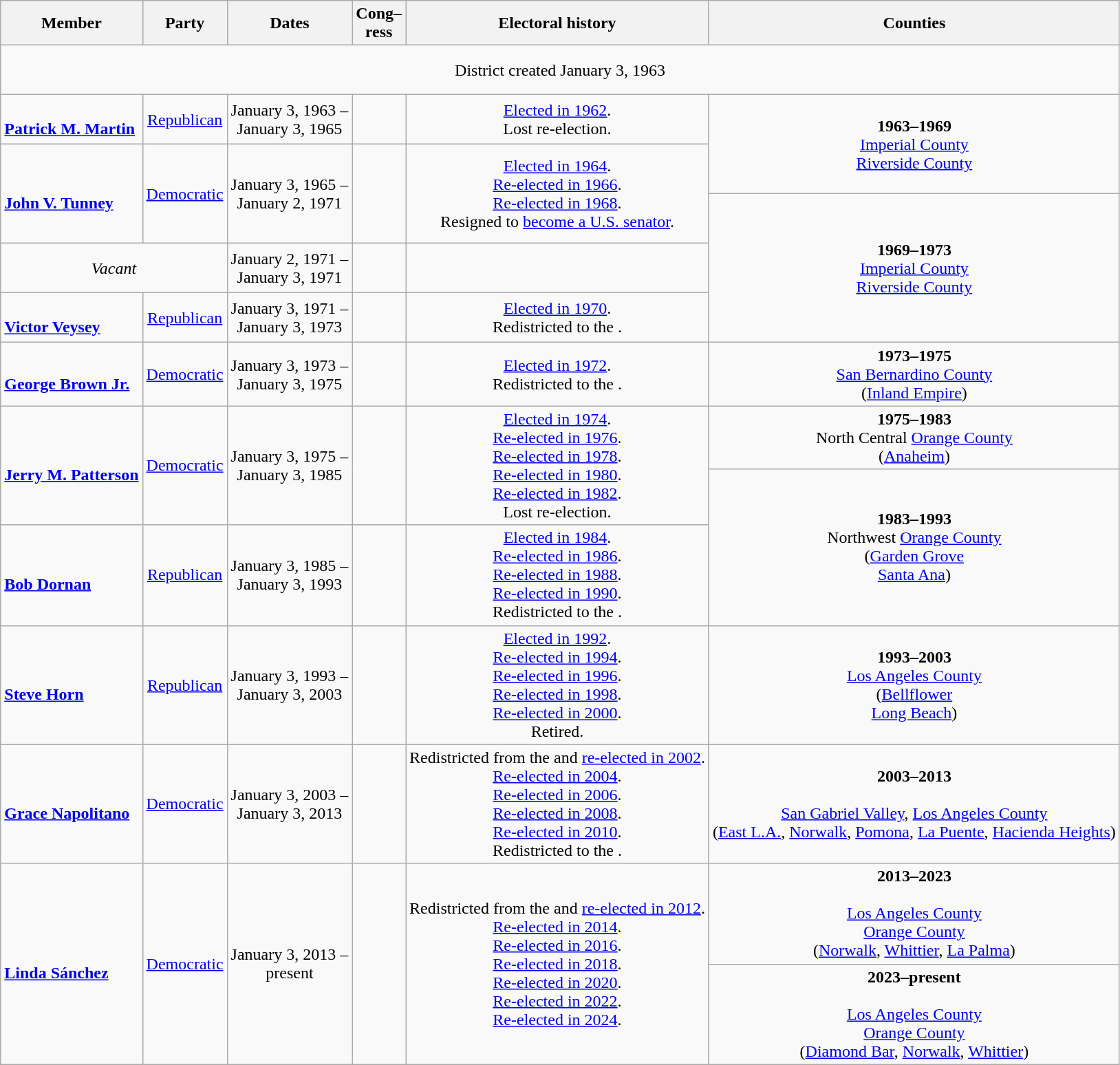<table class=wikitable style="text-align:center">
<tr>
<th>Member</th>
<th>Party</th>
<th>Dates</th>
<th>Cong–<br>ress</th>
<th>Electoral history</th>
<th>Counties</th>
</tr>
<tr style="height:3em">
<td colspan=6>District created January 3, 1963</td>
</tr>
<tr style="height:3em">
<td align=left><br><strong><a href='#'>Patrick M. Martin</a></strong><br></td>
<td><a href='#'>Republican</a></td>
<td nowrap>January 3, 1963 –<br>January 3, 1965</td>
<td></td>
<td><a href='#'>Elected in 1962</a>.<br>Lost re-election.</td>
<td rowspan=2><strong>1963–1969</strong><br><a href='#'>Imperial County</a><br><a href='#'>Riverside County</a></td>
</tr>
<tr style="height:3em">
<td rowspan=2 align=left><br><strong><a href='#'>John V. Tunney</a></strong><br></td>
<td rowspan=2 ><a href='#'>Democratic</a></td>
<td rowspan=2 nowrap>January 3, 1965 –<br>January 2, 1971</td>
<td rowspan=2></td>
<td rowspan=2><a href='#'>Elected in 1964</a>.<br><a href='#'>Re-elected in 1966</a>.<br><a href='#'>Re-elected in 1968</a>.<br>Resigned to <a href='#'>become a U.S. senator</a>.</td>
</tr>
<tr style="height:3em">
<td rowspan=3><strong>1969–1973</strong><br><a href='#'>Imperial County</a><br><a href='#'>Riverside County</a></td>
</tr>
<tr style="height:3em">
<td colspan=2><em>Vacant</em></td>
<td nowrap>January 2, 1971 –<br>January 3, 1971</td>
<td></td>
</tr>
<tr style="height:3em">
<td align=left><br><strong><a href='#'>Victor Veysey</a></strong><br></td>
<td><a href='#'>Republican</a></td>
<td nowrap>January 3, 1971 –<br>January 3, 1973</td>
<td></td>
<td><a href='#'>Elected in 1970</a>.<br> Redistricted to the .</td>
</tr>
<tr style="height:3em">
<td align=left><br><strong><a href='#'>George Brown Jr.</a></strong><br></td>
<td><a href='#'>Democratic</a></td>
<td nowrap>January 3, 1973 –<br>January 3, 1975</td>
<td></td>
<td><a href='#'>Elected in 1972</a>.<br> Redistricted to the .</td>
<td><strong>1973–1975</strong><br><a href='#'>San Bernardino County</a><br>(<a href='#'>Inland Empire</a>)</td>
</tr>
<tr style="height:3em">
<td rowspan=2 align=left><br><strong><a href='#'>Jerry M. Patterson</a></strong><br></td>
<td rowspan=2 ><a href='#'>Democratic</a></td>
<td rowspan=2 nowrap>January 3, 1975 –<br>January 3, 1985</td>
<td rowspan=2></td>
<td rowspan=2><a href='#'>Elected in 1974</a>.<br><a href='#'>Re-elected in 1976</a>.<br><a href='#'>Re-elected in 1978</a>.<br><a href='#'>Re-elected in 1980</a>.<br><a href='#'>Re-elected in 1982</a>.<br>Lost re-election.</td>
<td><strong>1975–1983</strong><br>North Central <a href='#'>Orange County</a><br>(<a href='#'>Anaheim</a>)</td>
</tr>
<tr style="height:3em">
<td rowspan=2><strong>1983–1993</strong><br>Northwest <a href='#'>Orange County</a><br>(<a href='#'>Garden Grove</a><br><a href='#'>Santa Ana</a>)</td>
</tr>
<tr style="height:3em">
<td align=left><br><strong><a href='#'>Bob Dornan</a></strong><br></td>
<td><a href='#'>Republican</a></td>
<td nowrap>January 3, 1985 –<br>January 3, 1993</td>
<td></td>
<td><a href='#'>Elected in 1984</a>.<br><a href='#'>Re-elected in 1986</a>.<br><a href='#'>Re-elected in 1988</a>.<br><a href='#'>Re-elected in 1990</a>.<br>Redistricted to the .</td>
</tr>
<tr style="height:3em">
<td align=left><br><strong><a href='#'>Steve Horn</a></strong><br></td>
<td><a href='#'>Republican</a></td>
<td nowrap>January 3, 1993 –<br>January 3, 2003</td>
<td></td>
<td><a href='#'>Elected in 1992</a>.<br><a href='#'>Re-elected in 1994</a>.<br><a href='#'>Re-elected in 1996</a>.<br><a href='#'>Re-elected in 1998</a>.<br><a href='#'>Re-elected in 2000</a>.<br> Retired.</td>
<td><strong>1993–2003</strong><br><a href='#'>Los Angeles County</a><br>(<a href='#'>Bellflower</a><br><a href='#'>Long Beach</a>)</td>
</tr>
<tr style="height:3em">
<td align=left><br><strong><a href='#'>Grace Napolitano</a></strong><br></td>
<td><a href='#'>Democratic</a></td>
<td nowrap>January 3, 2003 –<br>January 3, 2013</td>
<td></td>
<td>Redistricted from the  and <a href='#'>re-elected in 2002</a>.<br><a href='#'>Re-elected in 2004</a>.<br><a href='#'>Re-elected in 2006</a>.<br><a href='#'>Re-elected in 2008</a>.<br><a href='#'>Re-elected in 2010</a>.<br>Redistricted to the .</td>
<td><strong>2003–2013</strong><br><br><a href='#'>San Gabriel Valley</a>, <a href='#'>Los Angeles County</a><br>(<a href='#'>East L.A.</a>, <a href='#'>Norwalk</a>, <a href='#'>Pomona</a>, <a href='#'>La Puente</a>, <a href='#'>Hacienda Heights</a>)</td>
</tr>
<tr style="height:3em">
<td rowspan=2 align=left><br><strong><a href='#'>Linda Sánchez</a></strong><br></td>
<td rowspan=2 ><a href='#'>Democratic</a></td>
<td rowspan=2 nowrap>January 3, 2013 –<br>present</td>
<td rowspan=2></td>
<td rowspan=2>Redistricted from the  and <a href='#'>re-elected in 2012</a>.<br><a href='#'>Re-elected in 2014</a>.<br><a href='#'>Re-elected in 2016</a>.<br><a href='#'>Re-elected in 2018</a>.<br><a href='#'>Re-elected in 2020</a>.<br><a href='#'>Re-elected in 2022</a>.<br><a href='#'>Re-elected in 2024</a>.</td>
<td><strong>2013–2023</strong><br><br><a href='#'>Los Angeles County</a><br><a href='#'>Orange County</a><br>(<a href='#'>Norwalk</a>, <a href='#'>Whittier</a>, <a href='#'>La Palma</a>)</td>
</tr>
<tr style="height:3em">
<td><strong>2023–present</strong><br><br><a href='#'>Los Angeles County</a><br><a href='#'>Orange County</a><br>(<a href='#'>Diamond Bar</a>, <a href='#'>Norwalk</a>, <a href='#'>Whittier</a>)</td>
</tr>
</table>
